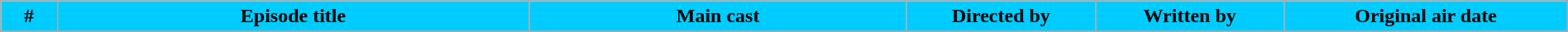<table class="wikitable plainrowheaders" style="margin: auto; width: 100%">
<tr>
<th style="background:#00CCFF;" width="3%;">#</th>
<th style="background:#00CCFF;" width="25%;">Episode title</th>
<th style="background:#00CCFF;" width="20%;">Main cast</th>
<th style="background:#00CCFF;" width="10%;">Directed by</th>
<th style="background:#00CCFF;" width="10%;">Written by</th>
<th style="background:#00CCFF;" width="15%;">Original air date</th>
</tr>
<tr>
</tr>
</table>
